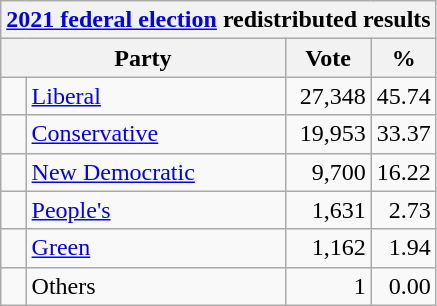<table class="wikitable">
<tr>
<th colspan="4"><a href='#'>2021 federal election</a> redistributed results</th>
</tr>
<tr>
<th bgcolor="#DDDDFF" width="130px" colspan="2">Party</th>
<th bgcolor="#DDDDFF" width="50px">Vote</th>
<th bgcolor="#DDDDFF" width="30px">%</th>
</tr>
<tr>
<td> </td>
<td><a href='#'>Liberal</a></td>
<td align=right>27,348</td>
<td align=right>45.74</td>
</tr>
<tr>
<td> </td>
<td><a href='#'>Conservative</a></td>
<td align=right>19,953</td>
<td align=right>33.37</td>
</tr>
<tr>
<td> </td>
<td><a href='#'>New Democratic</a></td>
<td align=right>9,700</td>
<td align=right>16.22</td>
</tr>
<tr>
<td> </td>
<td><a href='#'>People's</a></td>
<td align=right>1,631</td>
<td align=right>2.73</td>
</tr>
<tr>
<td> </td>
<td><a href='#'>Green</a></td>
<td align=right>1,162</td>
<td align=right>1.94</td>
</tr>
<tr>
<td> </td>
<td>Others</td>
<td align=right>1</td>
<td align=right>0.00</td>
</tr>
</table>
